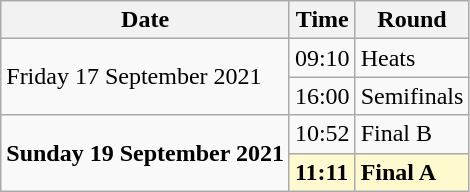<table class="wikitable">
<tr>
<th>Date</th>
<th>Time</th>
<th>Round</th>
</tr>
<tr>
<td rowspan=2>Friday 17 September 2021</td>
<td>09:10</td>
<td>Heats</td>
</tr>
<tr>
<td>16:00</td>
<td>Semifinals</td>
</tr>
<tr>
<td rowspan=2><strong>Sunday 19 September 2021</strong></td>
<td>10:52</td>
<td>Final B</td>
</tr>
<tr>
<td style=background:lemonchiffon><strong>11:11</strong></td>
<td style=background:lemonchiffon><strong>Final A</strong></td>
</tr>
</table>
